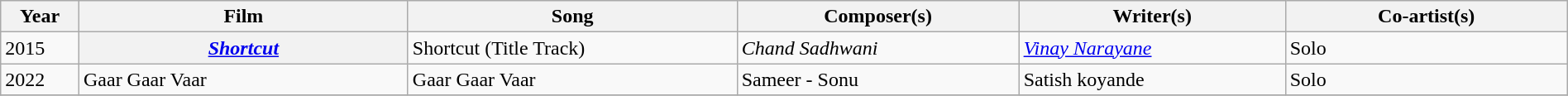<table class="wikitable sortable plainrowheaders" width="100%" "textcolor:#000;">
<tr>
<th scope="col" width=5%>Year</th>
<th scope="col" width=21%>Film</th>
<th scope="col" width=21%>Song</th>
<th scope="col" width=18%>Composer(s)</th>
<th scope="col" width=17%>Writer(s)</th>
<th scope="col" width=18%>Co-artist(s)</th>
</tr>
<tr>
<td>2015</td>
<th scope="row"><em><a href='#'>Shortcut</a></em></th>
<td>Shortcut (Title Track)</td>
<td><em>Chand Sadhwani</em></td>
<td><em><a href='#'>Vinay Narayane</a></em></td>
<td>Solo</td>
</tr>
<tr>
<td>2022</td>
<td>Gaar Gaar Vaar</td>
<td>Gaar Gaar Vaar</td>
<td>Sameer - Sonu</td>
<td>Satish koyande</td>
<td>Solo</td>
</tr>
<tr>
</tr>
</table>
